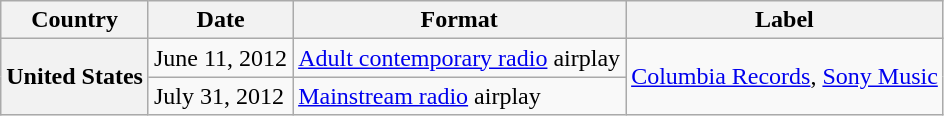<table class="wikitable plainrowheaders">
<tr>
<th scope="col">Country</th>
<th scope="col">Date</th>
<th scope="col">Format</th>
<th scope="col">Label</th>
</tr>
<tr>
<th scope="row" rowspan="2">United States</th>
<td>June 11, 2012</td>
<td><a href='#'>Adult contemporary radio</a> airplay</td>
<td rowspan="2"><a href='#'>Columbia Records</a>, <a href='#'>Sony Music</a></td>
</tr>
<tr>
<td>July 31, 2012</td>
<td><a href='#'>Mainstream radio</a> airplay</td>
</tr>
</table>
